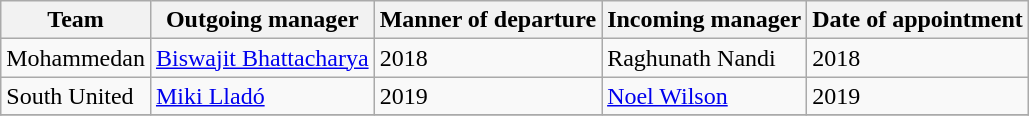<table class="wikitable">
<tr>
<th>Team</th>
<th>Outgoing manager</th>
<th>Manner of departure</th>
<th>Incoming manager</th>
<th>Date of appointment</th>
</tr>
<tr>
<td>Mohammedan</td>
<td> <a href='#'>Biswajit Bhattacharya</a></td>
<td>2018</td>
<td> Raghunath Nandi</td>
<td>2018</td>
</tr>
<tr>
<td>South United</td>
<td> <a href='#'>Miki Lladó</a></td>
<td>2019</td>
<td> <a href='#'>Noel Wilson</a></td>
<td>2019</td>
</tr>
<tr>
</tr>
</table>
